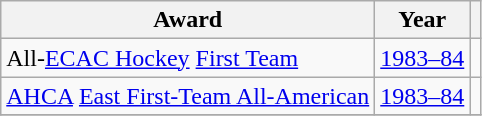<table class="wikitable">
<tr>
<th>Award</th>
<th>Year</th>
<th></th>
</tr>
<tr>
<td>All-<a href='#'>ECAC Hockey</a> <a href='#'>First Team</a></td>
<td><a href='#'>1983–84</a></td>
<td></td>
</tr>
<tr>
<td><a href='#'>AHCA</a> <a href='#'>East First-Team All-American</a></td>
<td><a href='#'>1983–84</a></td>
<td></td>
</tr>
<tr>
</tr>
</table>
